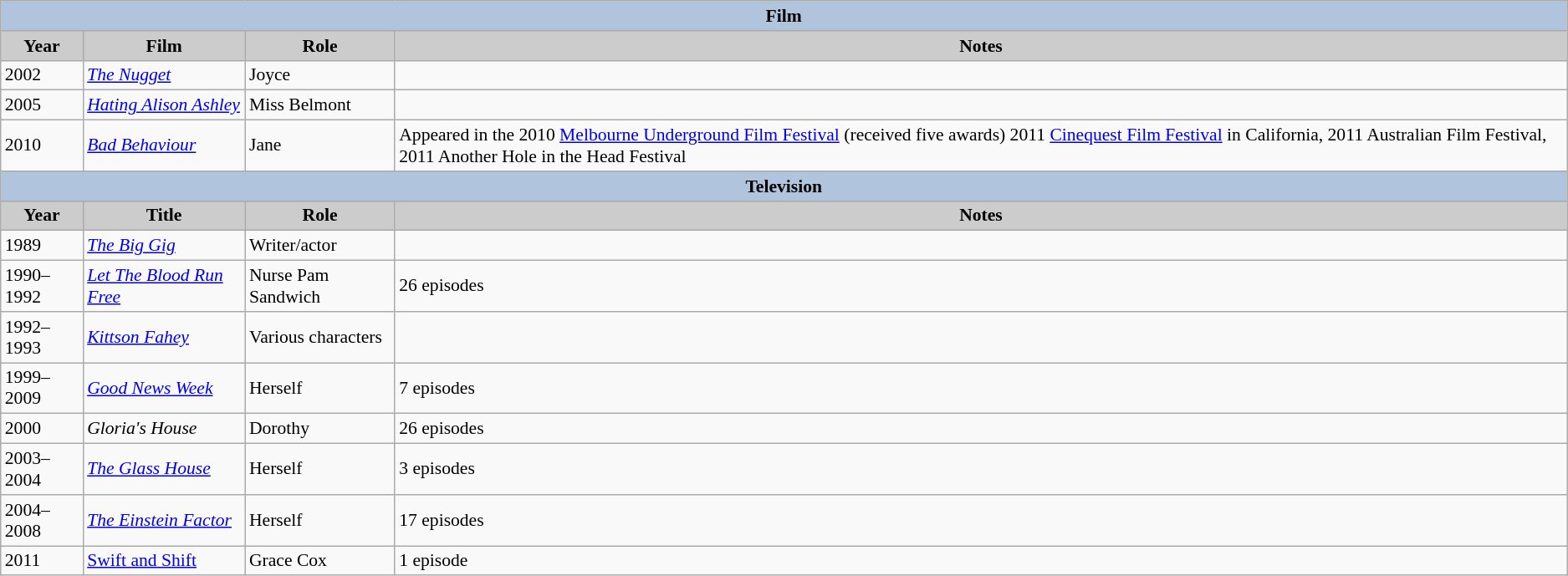<table class="wikitable" style="font-size:90%;">
<tr>
<th colspan=4 style="background:#B0C4DE;">Film</th>
</tr>
<tr align="center">
<th style="background: #CCCCCC;">Year</th>
<th style="background: #CCCCCC;">Film</th>
<th style="background: #CCCCCC;">Role</th>
<th style="background: #CCCCCC;">Notes</th>
</tr>
<tr>
<td>2002</td>
<td><em><a href='#'>The Nugget</a></em></td>
<td>Joyce</td>
<td></td>
</tr>
<tr>
<td>2005</td>
<td><em><a href='#'>Hating Alison Ashley</a></em></td>
<td>Miss Belmont</td>
</tr>
<tr>
<td>2010</td>
<td><em><a href='#'>Bad Behaviour</a></em></td>
<td>Jane</td>
<td>Appeared in the 2010 <a href='#'>Melbourne Underground Film Festival</a> (received five awards)  2011 <a href='#'>Cinequest Film Festival</a> in California, 2011 Australian Film Festival, 2011 Another Hole in the Head Festival</td>
</tr>
<tr align="center">
<th colspan=4 style="background:#B0C4DE;">Television</th>
</tr>
<tr align="center">
<th style="background: #CCCCCC;">Year</th>
<th style="background: #CCCCCC;">Title</th>
<th style="background: #CCCCCC;">Role</th>
<th style="background: #CCCCCC;">Notes</th>
</tr>
<tr>
<td>1989</td>
<td><em><a href='#'>The Big Gig</a></em></td>
<td>Writer/actor</td>
</tr>
<tr>
<td>1990–1992</td>
<td><em><a href='#'>Let The Blood Run Free</a></em></td>
<td>Nurse Pam Sandwich</td>
<td>26 episodes</td>
</tr>
<tr>
<td>1992–1993</td>
<td><em><a href='#'>Kittson Fahey</a></em></td>
<td>Various characters</td>
</tr>
<tr>
<td>1999–2009</td>
<td><em><a href='#'>Good News Week</a></em></td>
<td>Herself</td>
<td>7 episodes</td>
</tr>
<tr>
<td>2000</td>
<td><em>Gloria's House</em></td>
<td>Dorothy</td>
<td>26 episodes</td>
</tr>
<tr>
<td>2003–2004</td>
<td><em><a href='#'>The Glass House</a></em></td>
<td>Herself</td>
<td>3 episodes</td>
</tr>
<tr>
<td>2004–2008</td>
<td><em><a href='#'>The Einstein Factor</a></em></td>
<td>Herself</td>
<td>17 episodes</td>
</tr>
<tr>
<td>2011</td>
<td><a href='#'>Swift and Shift</a></td>
<td>Grace Cox</td>
<td>1 episode</td>
</tr>
</table>
